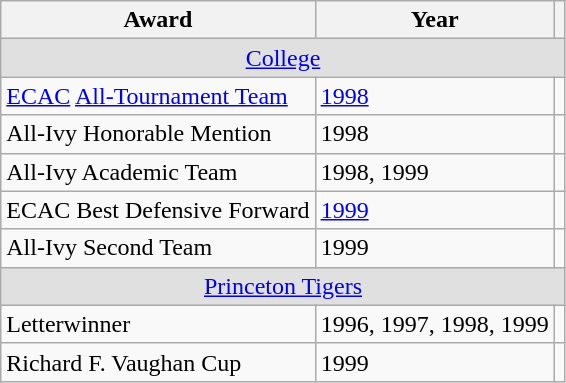<table class="wikitable">
<tr>
<th>Award</th>
<th>Year</th>
<th></th>
</tr>
<tr ALIGN="center" bgcolor="#e0e0e0">
<td colspan="3"><a href='#'>College</a></td>
</tr>
<tr>
<td><a href='#'>ECAC</a> <a href='#'>All-Tournament Team</a></td>
<td><a href='#'>1998</a></td>
<td></td>
</tr>
<tr>
<td>All-Ivy Honorable Mention</td>
<td>1998</td>
<td></td>
</tr>
<tr>
<td>All-Ivy Academic Team</td>
<td>1998, 1999</td>
<td></td>
</tr>
<tr>
<td>ECAC Best Defensive Forward</td>
<td><a href='#'>1999</a></td>
<td></td>
</tr>
<tr>
<td>All-Ivy Second Team</td>
<td>1999</td>
<td></td>
</tr>
<tr ALIGN="center" bgcolor="#e0e0e0">
<td colspan="3"><a href='#'>Princeton Tigers</a></td>
</tr>
<tr>
<td>Letterwinner</td>
<td>1996, 1997, 1998, 1999</td>
<td></td>
</tr>
<tr>
<td>Richard F. Vaughan Cup</td>
<td>1999</td>
<td></td>
</tr>
</table>
